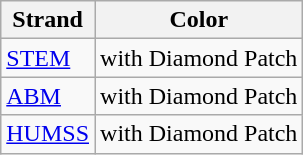<table class="wikitable">
<tr>
<th>Strand</th>
<th>Color</th>
</tr>
<tr>
<td><a href='#'>STEM</a></td>
<td> with Diamond Patch</td>
</tr>
<tr>
<td><a href='#'>ABM</a></td>
<td> with Diamond Patch</td>
</tr>
<tr>
<td><a href='#'>HUMSS</a></td>
<td> with Diamond Patch</td>
</tr>
</table>
